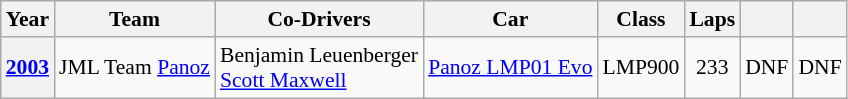<table class="wikitable" style="text-align:center; font-size:90%">
<tr>
<th>Year</th>
<th>Team</th>
<th>Co-Drivers</th>
<th>Car</th>
<th>Class</th>
<th>Laps</th>
<th></th>
<th></th>
</tr>
<tr>
<th><a href='#'>2003</a></th>
<td align="left"> JML Team <a href='#'>Panoz</a></td>
<td align="left"> Benjamin Leuenberger<br> <a href='#'>Scott Maxwell</a></td>
<td align="left"><a href='#'>Panoz LMP01 Evo</a></td>
<td>LMP900</td>
<td>233</td>
<td>DNF</td>
<td>DNF</td>
</tr>
</table>
